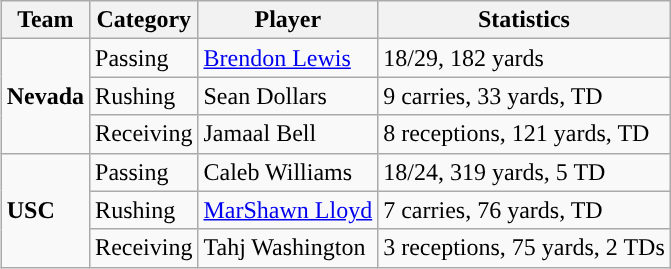<table class="wikitable" style="float: right;">
<tr>
<th>Team</th>
<th>Category</th>
<th>Player</th>
<th>Statistics</th>
</tr>
<tr>
<td rowspan=3><strong>Nevada</strong></td>
<td>Passing</td>
<td><a href='#'>Brendon Lewis</a></td>
<td>18/29, 182 yards</td>
</tr>
<tr>
<td>Rushing</td>
<td>Sean Dollars</td>
<td>9 carries, 33 yards, TD</td>
</tr>
<tr>
<td>Receiving</td>
<td>Jamaal Bell</td>
<td>8 receptions, 121 yards, TD</td>
</tr>
<tr>
<td rowspan=3><strong>USC</strong></td>
<td>Passing</td>
<td>Caleb Williams</td>
<td>18/24, 319 yards, 5 TD</td>
</tr>
<tr>
<td>Rushing</td>
<td><a href='#'>MarShawn Lloyd</a></td>
<td>7 carries, 76 yards, TD</td>
</tr>
<tr>
<td>Receiving</td>
<td>Tahj Washington</td>
<td>3 receptions, 75 yards, 2 TDs</td>
</tr>
</table>
